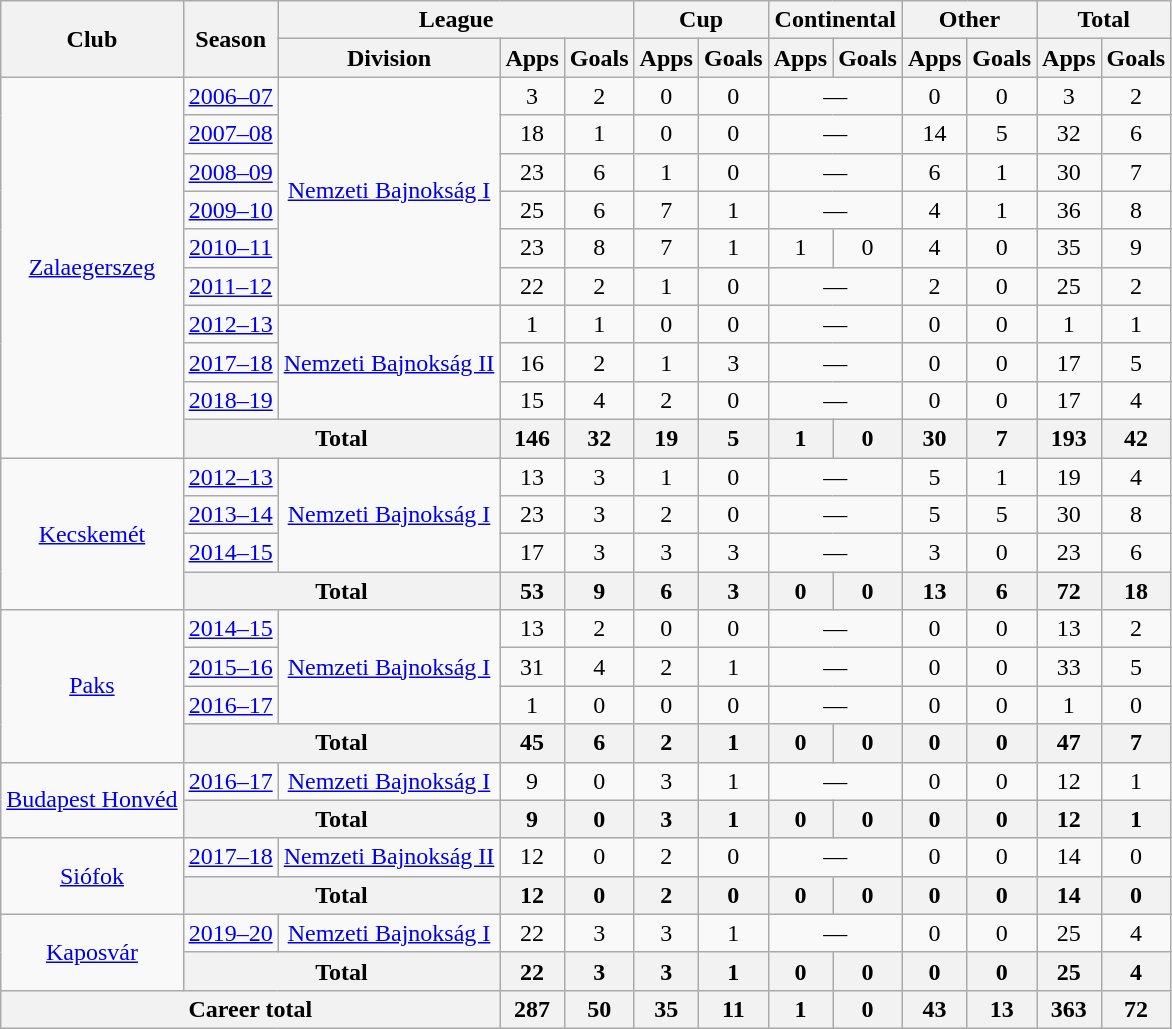<table class="wikitable" style="text-align:center">
<tr>
<th rowspan="2">Club</th>
<th rowspan="2">Season</th>
<th colspan="3">League</th>
<th colspan="2">Cup</th>
<th colspan="2">Continental</th>
<th colspan="2">Other</th>
<th colspan="2">Total</th>
</tr>
<tr>
<th>Division</th>
<th>Apps</th>
<th>Goals</th>
<th>Apps</th>
<th>Goals</th>
<th>Apps</th>
<th>Goals</th>
<th>Apps</th>
<th>Goals</th>
<th>Apps</th>
<th>Goals</th>
</tr>
<tr>
<td rowspan="10"><a href='#'>Zalaegerszeg</a></td>
<td><a href='#'>2006–07</a></td>
<td rowspan="6"><a href='#'>Nemzeti Bajnokság I</a></td>
<td>3</td>
<td>2</td>
<td>0</td>
<td>0</td>
<td colspan="2">—</td>
<td>0</td>
<td>0</td>
<td>3</td>
<td>2</td>
</tr>
<tr>
<td><a href='#'>2007–08</a></td>
<td>18</td>
<td>1</td>
<td>0</td>
<td>0</td>
<td colspan="2">—</td>
<td>14</td>
<td>5</td>
<td>32</td>
<td>6</td>
</tr>
<tr>
<td><a href='#'>2008–09</a></td>
<td>23</td>
<td>6</td>
<td>1</td>
<td>0</td>
<td colspan="2">—</td>
<td>6</td>
<td>1</td>
<td>30</td>
<td>7</td>
</tr>
<tr>
<td><a href='#'>2009–10</a></td>
<td>25</td>
<td>6</td>
<td>7</td>
<td>1</td>
<td colspan="2">—</td>
<td>4</td>
<td>1</td>
<td>36</td>
<td>8</td>
</tr>
<tr>
<td><a href='#'>2010–11</a></td>
<td>23</td>
<td>8</td>
<td>7</td>
<td>1</td>
<td>1</td>
<td>0</td>
<td>4</td>
<td>0</td>
<td>35</td>
<td>9</td>
</tr>
<tr>
<td><a href='#'>2011–12</a></td>
<td>22</td>
<td>2</td>
<td>1</td>
<td>0</td>
<td colspan="2">—</td>
<td>2</td>
<td>0</td>
<td>25</td>
<td>2</td>
</tr>
<tr>
<td><a href='#'>2012–13</a></td>
<td rowspan="3"><a href='#'>Nemzeti Bajnokság II</a></td>
<td>1</td>
<td>1</td>
<td>0</td>
<td>0</td>
<td colspan="2">—</td>
<td>0</td>
<td>0</td>
<td>1</td>
<td>1</td>
</tr>
<tr>
<td><a href='#'>2017–18</a></td>
<td>16</td>
<td>2</td>
<td>1</td>
<td>3</td>
<td colspan="2">—</td>
<td>0</td>
<td>0</td>
<td>17</td>
<td>5</td>
</tr>
<tr>
<td><a href='#'>2018–19</a></td>
<td>15</td>
<td>4</td>
<td>2</td>
<td>0</td>
<td colspan="2">—</td>
<td>0</td>
<td>0</td>
<td>17</td>
<td>4</td>
</tr>
<tr>
<th colspan="2">Total</th>
<th>146</th>
<th>32</th>
<th>19</th>
<th>5</th>
<th>1</th>
<th>0</th>
<th>30</th>
<th>7</th>
<th>193</th>
<th>42</th>
</tr>
<tr>
<td rowspan="4"><a href='#'>Kecskemét</a></td>
<td><a href='#'>2012–13</a></td>
<td rowspan="3"><a href='#'>Nemzeti Bajnokság I</a></td>
<td>13</td>
<td>3</td>
<td>1</td>
<td>0</td>
<td colspan="2">—</td>
<td>5</td>
<td>1</td>
<td>19</td>
<td>4</td>
</tr>
<tr>
<td><a href='#'>2013–14</a></td>
<td>23</td>
<td>3</td>
<td>2</td>
<td>0</td>
<td colspan="2">—</td>
<td>5</td>
<td>5</td>
<td>30</td>
<td>8</td>
</tr>
<tr>
<td><a href='#'>2014–15</a></td>
<td>17</td>
<td>3</td>
<td>3</td>
<td>3</td>
<td colspan="2">—</td>
<td>3</td>
<td>0</td>
<td>23</td>
<td>6</td>
</tr>
<tr>
<th colspan="2">Total</th>
<th>53</th>
<th>9</th>
<th>6</th>
<th>3</th>
<th>0</th>
<th>0</th>
<th>13</th>
<th>6</th>
<th>72</th>
<th>18</th>
</tr>
<tr>
<td rowspan="4"><a href='#'>Paks</a></td>
<td><a href='#'>2014–15</a></td>
<td rowspan="3"><a href='#'>Nemzeti Bajnokság I</a></td>
<td>13</td>
<td>2</td>
<td>0</td>
<td>0</td>
<td colspan="2">—</td>
<td>0</td>
<td>0</td>
<td>13</td>
<td>2</td>
</tr>
<tr>
<td><a href='#'>2015–16</a></td>
<td>31</td>
<td>4</td>
<td>2</td>
<td>1</td>
<td colspan="2">—</td>
<td>0</td>
<td>0</td>
<td>33</td>
<td>5</td>
</tr>
<tr>
<td><a href='#'>2016–17</a></td>
<td>1</td>
<td>0</td>
<td>0</td>
<td>0</td>
<td colspan="2">—</td>
<td>0</td>
<td>0</td>
<td>1</td>
<td>0</td>
</tr>
<tr>
<th colspan="2">Total</th>
<th>45</th>
<th>6</th>
<th>2</th>
<th>1</th>
<th>0</th>
<th>0</th>
<th>0</th>
<th>0</th>
<th>47</th>
<th>7</th>
</tr>
<tr>
<td rowspan="2"><a href='#'>Budapest Honvéd</a></td>
<td><a href='#'>2016–17</a></td>
<td rowspan="1"><a href='#'>Nemzeti Bajnokság I</a></td>
<td>9</td>
<td>0</td>
<td>3</td>
<td>1</td>
<td colspan="2">—</td>
<td>0</td>
<td>0</td>
<td>12</td>
<td>1</td>
</tr>
<tr>
<th colspan="2">Total</th>
<th>9</th>
<th>0</th>
<th>3</th>
<th>1</th>
<th>0</th>
<th>0</th>
<th>0</th>
<th>0</th>
<th>12</th>
<th>1</th>
</tr>
<tr>
<td rowspan="2"><a href='#'>Siófok</a></td>
<td><a href='#'>2017–18</a></td>
<td rowspan="1"><a href='#'>Nemzeti Bajnokság II</a></td>
<td>12</td>
<td>0</td>
<td>2</td>
<td>0</td>
<td colspan="2">—</td>
<td>0</td>
<td>0</td>
<td>14</td>
<td>0</td>
</tr>
<tr>
<th colspan="2">Total</th>
<th>12</th>
<th>0</th>
<th>2</th>
<th>0</th>
<th>0</th>
<th>0</th>
<th>0</th>
<th>0</th>
<th>14</th>
<th>0</th>
</tr>
<tr>
<td rowspan="2"><a href='#'>Kaposvár</a></td>
<td><a href='#'>2019–20</a></td>
<td><a href='#'>Nemzeti Bajnokság I</a></td>
<td>22</td>
<td>3</td>
<td>3</td>
<td>1</td>
<td colspan="2">—</td>
<td>0</td>
<td>0</td>
<td>25</td>
<td>4</td>
</tr>
<tr>
<th colspan="2">Total</th>
<th>22</th>
<th>3</th>
<th>3</th>
<th>1</th>
<th>0</th>
<th>0</th>
<th>0</th>
<th>0</th>
<th>25</th>
<th>4</th>
</tr>
<tr>
<th colspan="3">Career total</th>
<th>287</th>
<th>50</th>
<th>35</th>
<th>11</th>
<th>1</th>
<th>0</th>
<th>43</th>
<th>13</th>
<th>363</th>
<th>72</th>
</tr>
</table>
